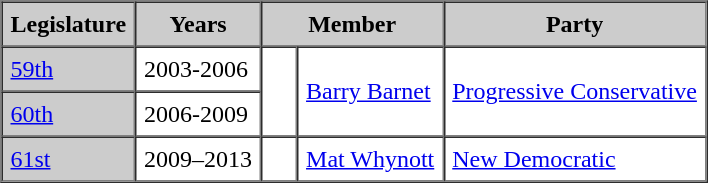<table border=1 cellpadding=5 cellspacing=0>
<tr bgcolor="CCCCCC">
<th>Legislature</th>
<th>Years</th>
<th colspan="2">Member</th>
<th>Party</th>
</tr>
<tr>
<td bgcolor="CCCCCC"><a href='#'>59th</a></td>
<td>2003-2006</td>
<td rowspan="2" ></td>
<td rowspan="2"><a href='#'>Barry Barnet</a></td>
<td rowspan="2"><a href='#'>Progressive Conservative</a></td>
</tr>
<tr>
<td bgcolor="CCCCCC"><a href='#'>60th</a></td>
<td>2006-2009</td>
</tr>
<tr>
<td bgcolor="CCCCCC"><a href='#'>61st</a></td>
<td>2009–2013</td>
<td>   </td>
<td><a href='#'>Mat Whynott</a></td>
<td><a href='#'>New Democratic</a></td>
</tr>
</table>
